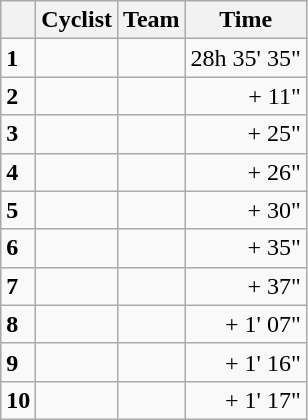<table class="wikitable">
<tr>
<th></th>
<th>Cyclist</th>
<th>Team</th>
<th>Time</th>
</tr>
<tr>
<td><strong>1</strong></td>
<td></td>
<td></td>
<td align=right>28h 35' 35"</td>
</tr>
<tr>
<td><strong>2</strong></td>
<td></td>
<td></td>
<td align=right>+ 11"</td>
</tr>
<tr>
<td><strong>3</strong></td>
<td></td>
<td></td>
<td align=right>+ 25"</td>
</tr>
<tr>
<td><strong>4</strong></td>
<td></td>
<td></td>
<td align=right>+ 26"</td>
</tr>
<tr>
<td><strong>5</strong></td>
<td></td>
<td></td>
<td align=right>+ 30"</td>
</tr>
<tr>
<td><strong>6</strong></td>
<td></td>
<td></td>
<td align=right>+ 35"</td>
</tr>
<tr>
<td><strong>7</strong></td>
<td></td>
<td></td>
<td align=right>+ 37"</td>
</tr>
<tr>
<td><strong>8</strong></td>
<td></td>
<td></td>
<td align=right>+ 1' 07"</td>
</tr>
<tr>
<td><strong>9</strong></td>
<td></td>
<td></td>
<td align=right>+ 1' 16"</td>
</tr>
<tr>
<td><strong>10</strong></td>
<td></td>
<td></td>
<td align=right>+ 1' 17"</td>
</tr>
</table>
